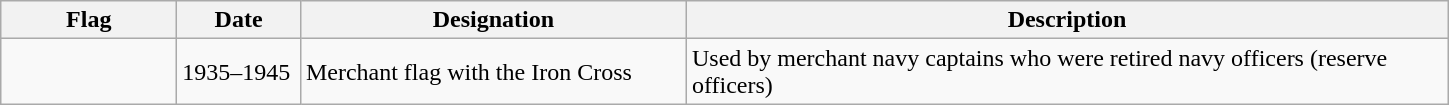<table class="wikitable">
<tr>
<th width="110">Flag</th>
<th width="75">Date</th>
<th width="250">Designation</th>
<th width="500">Description</th>
</tr>
<tr>
<td></td>
<td>1935–1945</td>
<td>Merchant flag with the Iron Cross</td>
<td>Used by merchant navy captains who were retired navy officers (reserve officers)</td>
</tr>
</table>
